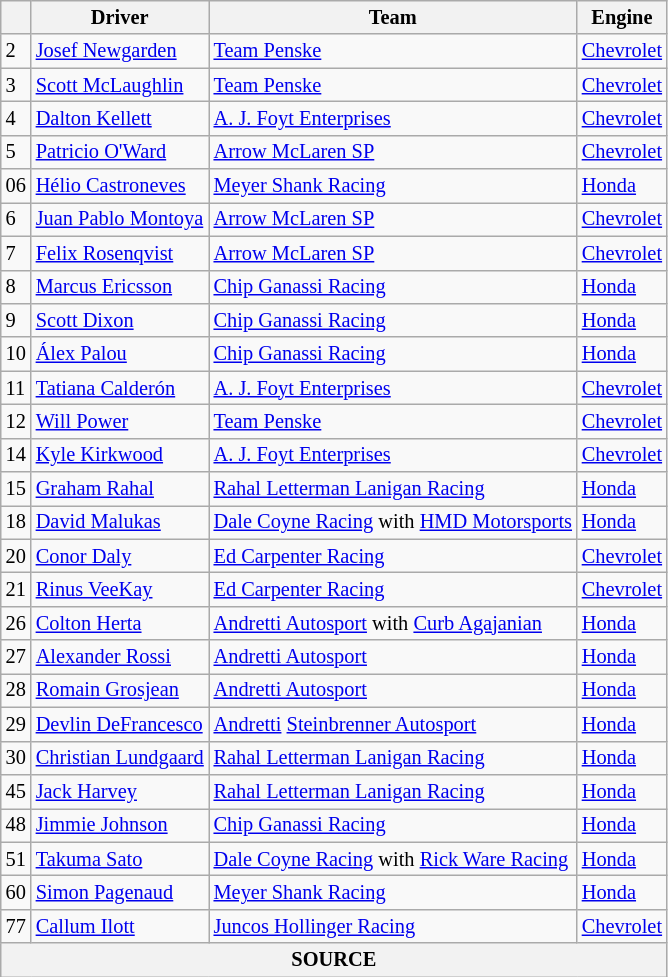<table class="wikitable" style="font-size: 85%;">
<tr>
<th align=center></th>
<th>Driver</th>
<th>Team</th>
<th>Engine</th>
</tr>
<tr>
<td>2</td>
<td> <a href='#'>Josef Newgarden</a></td>
<td><a href='#'>Team Penske</a></td>
<td><a href='#'>Chevrolet</a></td>
</tr>
<tr>
<td>3</td>
<td> <a href='#'>Scott McLaughlin</a></td>
<td><a href='#'>Team Penske</a></td>
<td><a href='#'>Chevrolet</a></td>
</tr>
<tr>
<td>4</td>
<td> <a href='#'>Dalton Kellett</a></td>
<td><a href='#'>A. J. Foyt Enterprises</a></td>
<td><a href='#'>Chevrolet</a></td>
</tr>
<tr>
<td>5</td>
<td> <a href='#'>Patricio O'Ward</a></td>
<td><a href='#'>Arrow McLaren SP</a></td>
<td><a href='#'>Chevrolet</a></td>
</tr>
<tr>
<td>06</td>
<td> <a href='#'>Hélio Castroneves</a></td>
<td><a href='#'>Meyer Shank Racing</a></td>
<td><a href='#'>Honda</a></td>
</tr>
<tr>
<td>6</td>
<td> <a href='#'>Juan Pablo Montoya</a></td>
<td><a href='#'>Arrow McLaren SP</a></td>
<td><a href='#'>Chevrolet</a></td>
</tr>
<tr>
<td>7</td>
<td> <a href='#'>Felix Rosenqvist</a></td>
<td><a href='#'>Arrow McLaren SP</a></td>
<td><a href='#'>Chevrolet</a></td>
</tr>
<tr>
<td>8</td>
<td> <a href='#'>Marcus Ericsson</a></td>
<td><a href='#'>Chip Ganassi Racing</a></td>
<td><a href='#'>Honda</a></td>
</tr>
<tr>
<td>9</td>
<td> <a href='#'>Scott Dixon</a></td>
<td><a href='#'>Chip Ganassi Racing</a></td>
<td><a href='#'>Honda</a></td>
</tr>
<tr>
<td>10</td>
<td> <a href='#'>Álex Palou</a></td>
<td><a href='#'>Chip Ganassi Racing</a></td>
<td><a href='#'>Honda</a></td>
</tr>
<tr>
<td>11</td>
<td> <a href='#'>Tatiana Calderón</a> <strong></strong></td>
<td><a href='#'>A. J. Foyt Enterprises</a></td>
<td><a href='#'>Chevrolet</a></td>
</tr>
<tr>
<td>12</td>
<td> <a href='#'>Will Power</a> <strong></strong></td>
<td><a href='#'>Team Penske</a></td>
<td><a href='#'>Chevrolet</a></td>
</tr>
<tr>
<td>14</td>
<td> <a href='#'>Kyle Kirkwood</a> <strong></strong></td>
<td><a href='#'>A. J. Foyt Enterprises</a></td>
<td><a href='#'>Chevrolet</a></td>
</tr>
<tr>
<td>15</td>
<td> <a href='#'>Graham Rahal</a></td>
<td><a href='#'>Rahal Letterman Lanigan Racing</a></td>
<td><a href='#'>Honda</a></td>
</tr>
<tr>
<td>18</td>
<td> <a href='#'>David Malukas</a> <strong></strong></td>
<td><a href='#'>Dale Coyne Racing</a> with <a href='#'>HMD Motorsports</a></td>
<td><a href='#'>Honda</a></td>
</tr>
<tr>
<td>20</td>
<td> <a href='#'>Conor Daly</a></td>
<td><a href='#'>Ed Carpenter Racing</a></td>
<td><a href='#'>Chevrolet</a></td>
</tr>
<tr>
<td>21</td>
<td> <a href='#'>Rinus VeeKay</a> <strong></strong></td>
<td><a href='#'>Ed Carpenter Racing</a></td>
<td><a href='#'>Chevrolet</a></td>
</tr>
<tr>
<td>26</td>
<td> <a href='#'>Colton Herta</a></td>
<td><a href='#'>Andretti Autosport</a> with <a href='#'>Curb Agajanian</a></td>
<td><a href='#'>Honda</a></td>
</tr>
<tr>
<td>27</td>
<td> <a href='#'>Alexander Rossi</a></td>
<td><a href='#'>Andretti Autosport</a></td>
<td><a href='#'>Honda</a></td>
</tr>
<tr>
<td>28</td>
<td> <a href='#'>Romain Grosjean</a></td>
<td><a href='#'>Andretti Autosport</a></td>
<td><a href='#'>Honda</a></td>
</tr>
<tr>
<td>29</td>
<td> <a href='#'>Devlin DeFrancesco</a> <strong></strong></td>
<td><a href='#'>Andretti</a> <a href='#'>Steinbrenner Autosport</a></td>
<td><a href='#'>Honda</a></td>
</tr>
<tr>
<td>30</td>
<td> <a href='#'>Christian Lundgaard</a> <strong></strong></td>
<td><a href='#'>Rahal Letterman Lanigan Racing</a></td>
<td><a href='#'>Honda</a></td>
</tr>
<tr>
<td>45</td>
<td> <a href='#'>Jack Harvey</a></td>
<td><a href='#'>Rahal Letterman Lanigan Racing</a></td>
<td><a href='#'>Honda</a></td>
</tr>
<tr>
<td>48</td>
<td> <a href='#'>Jimmie Johnson</a></td>
<td><a href='#'>Chip Ganassi Racing</a></td>
<td><a href='#'>Honda</a></td>
</tr>
<tr>
<td>51</td>
<td> <a href='#'>Takuma Sato</a></td>
<td><a href='#'>Dale Coyne Racing</a> with <a href='#'>Rick Ware Racing</a></td>
<td><a href='#'>Honda</a></td>
</tr>
<tr>
<td>60</td>
<td> <a href='#'>Simon Pagenaud</a> <strong></strong></td>
<td><a href='#'>Meyer Shank Racing</a></td>
<td><a href='#'>Honda</a></td>
</tr>
<tr>
<td>77</td>
<td> <a href='#'>Callum Ilott</a> <strong></strong></td>
<td><a href='#'>Juncos Hollinger Racing</a></td>
<td><a href='#'>Chevrolet</a></td>
</tr>
<tr>
<th colspan=4>SOURCE </th>
</tr>
</table>
